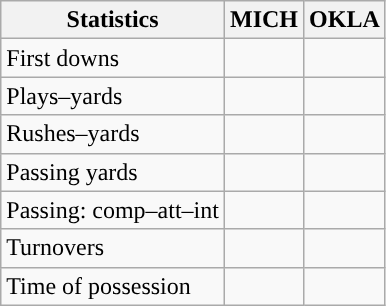<table class="wikitable" style="float:left">
<tr>
<th>Statistics</th>
<th>MICH</th>
<th>OKLA</th>
</tr>
<tr>
<td>First downs</td>
<td></td>
<td></td>
</tr>
<tr>
<td>Plays–yards</td>
<td></td>
<td></td>
</tr>
<tr>
<td>Rushes–yards</td>
<td></td>
<td></td>
</tr>
<tr>
<td>Passing yards</td>
<td></td>
<td></td>
</tr>
<tr>
<td>Passing: comp–att–int</td>
<td></td>
<td></td>
</tr>
<tr>
<td>Turnovers</td>
<td></td>
<td></td>
</tr>
<tr>
<td>Time of possession</td>
<td></td>
<td></td>
</tr>
</table>
